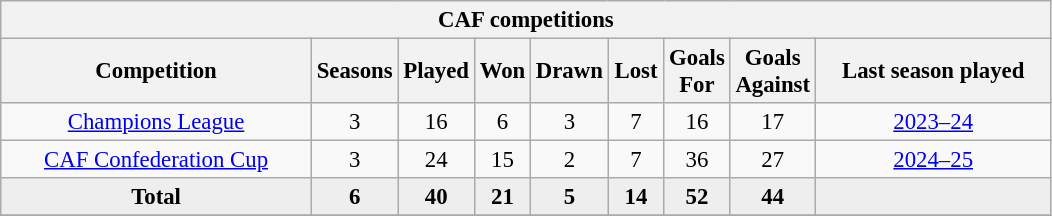<table class="wikitable" style="font-size:95%; text-align: center;">
<tr>
<th colspan="9">CAF competitions</th>
</tr>
<tr>
<th width="200">Competition</th>
<th width="30">Seasons</th>
<th width="30">Played</th>
<th width="30">Won</th>
<th width="30">Drawn</th>
<th width="30">Lost</th>
<th width="30">Goals For</th>
<th width="30">Goals Against</th>
<th width="150">Last season played</th>
</tr>
<tr>
<td><a href='#'>Champions League</a></td>
<td>3</td>
<td>16</td>
<td>6</td>
<td>3</td>
<td>7</td>
<td>16</td>
<td>17</td>
<td><a href='#'>2023–24</a></td>
</tr>
<tr>
<td><a href='#'>CAF Confederation Cup</a></td>
<td>3</td>
<td>24</td>
<td>15</td>
<td>2</td>
<td>7</td>
<td>36</td>
<td>27</td>
<td><a href='#'>2024–25</a></td>
</tr>
<tr bgcolor=#EEEEEE>
<td><strong>Total</strong></td>
<td><strong>6</strong></td>
<td><strong>40</strong></td>
<td><strong>21</strong></td>
<td><strong>5</strong></td>
<td><strong>14</strong></td>
<td><strong>52</strong></td>
<td><strong>44</strong></td>
<td></td>
</tr>
<tr>
</tr>
</table>
